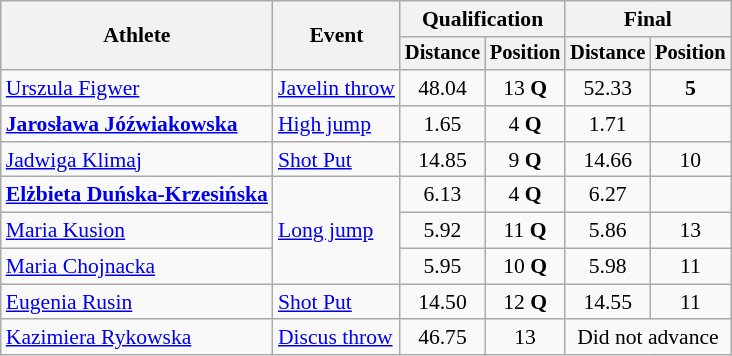<table class=wikitable style="font-size:90%">
<tr>
<th rowspan="2">Athlete</th>
<th rowspan="2">Event</th>
<th colspan="2">Qualification</th>
<th colspan="2">Final</th>
</tr>
<tr style="font-size:95%">
<th>Distance</th>
<th>Position</th>
<th>Distance</th>
<th>Position</th>
</tr>
<tr align=center>
<td align=left><a href='#'>Urszula Figwer</a></td>
<td align=left><a href='#'>Javelin throw</a></td>
<td>48.04</td>
<td>13 <strong>Q</strong></td>
<td>52.33</td>
<td><strong>5</strong></td>
</tr>
<tr align=center>
<td align=left><strong><a href='#'>Jarosława Jóźwiakowska</a></strong></td>
<td align=left><a href='#'>High jump</a></td>
<td>1.65</td>
<td>4 <strong>Q</strong></td>
<td>1.71</td>
<td></td>
</tr>
<tr align=center>
<td align=left><a href='#'>Jadwiga Klimaj</a></td>
<td align=left><a href='#'>Shot Put</a></td>
<td>14.85</td>
<td>9 <strong>Q</strong></td>
<td>14.66</td>
<td>10</td>
</tr>
<tr align=center>
<td align=left><strong><a href='#'>Elżbieta Duńska-Krzesińska</a></strong></td>
<td align=left rowspan=3><a href='#'>Long jump</a></td>
<td>6.13</td>
<td>4 <strong>Q</strong></td>
<td>6.27</td>
<td></td>
</tr>
<tr align=center>
<td align=left><a href='#'>Maria Kusion</a></td>
<td>5.92</td>
<td>11 <strong>Q</strong></td>
<td>5.86</td>
<td>13</td>
</tr>
<tr align=center>
<td align=left><a href='#'>Maria Chojnacka</a></td>
<td>5.95</td>
<td>10 <strong>Q</strong></td>
<td>5.98</td>
<td>11</td>
</tr>
<tr align=center>
<td align=left><a href='#'>Eugenia Rusin</a></td>
<td align=left><a href='#'>Shot Put</a></td>
<td>14.50</td>
<td>12 <strong>Q</strong></td>
<td>14.55</td>
<td>11</td>
</tr>
<tr align=center>
<td align=left><a href='#'>Kazimiera Rykowska</a></td>
<td align=left><a href='#'>Discus throw</a></td>
<td>46.75</td>
<td>13</td>
<td colspan=2>Did not advance</td>
</tr>
</table>
